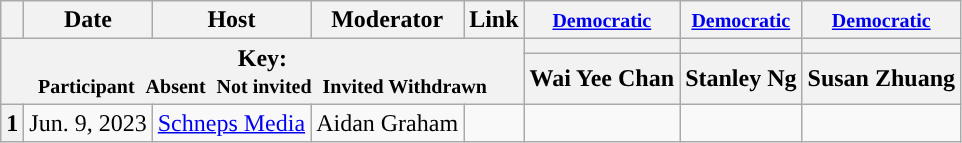<table class="wikitable" style="text-align:center;">
<tr>
<th scope="col"></th>
<th scope="col">Date</th>
<th scope="col">Host</th>
<th scope="col">Moderator</th>
<th scope="col">Link</th>
<th scope="col"><small><a href='#'>Democratic</a></small></th>
<th scope="col"><small><a href='#'>Democratic</a></small></th>
<th scope="col"><small><a href='#'>Democratic</a></small></th>
</tr>
<tr>
<th colspan="5" rowspan="2">Key:<br> <small>Participant </small>  <small>Absent </small>  <small>Not invited </small>  <small>Invited  Withdrawn</small></th>
<th scope="col" style="background:"></th>
<th scope="col" style="background:"></th>
<th scope="col" style="background:"></th>
</tr>
<tr>
<th scope="col">Wai Yee Chan</th>
<th scope="col">Stanley Ng</th>
<th scope="col">Susan Zhuang</th>
</tr>
<tr>
<th>1</th>
<td style="white-space:nowrap;">Jun. 9, 2023</td>
<td style="white-space:nowrap;"><a href='#'>Schneps Media</a></td>
<td style="white-space:nowrap;">Aidan Graham</td>
<td style="white-space:nowrap;"></td>
<td></td>
<td></td>
<td></td>
</tr>
</table>
